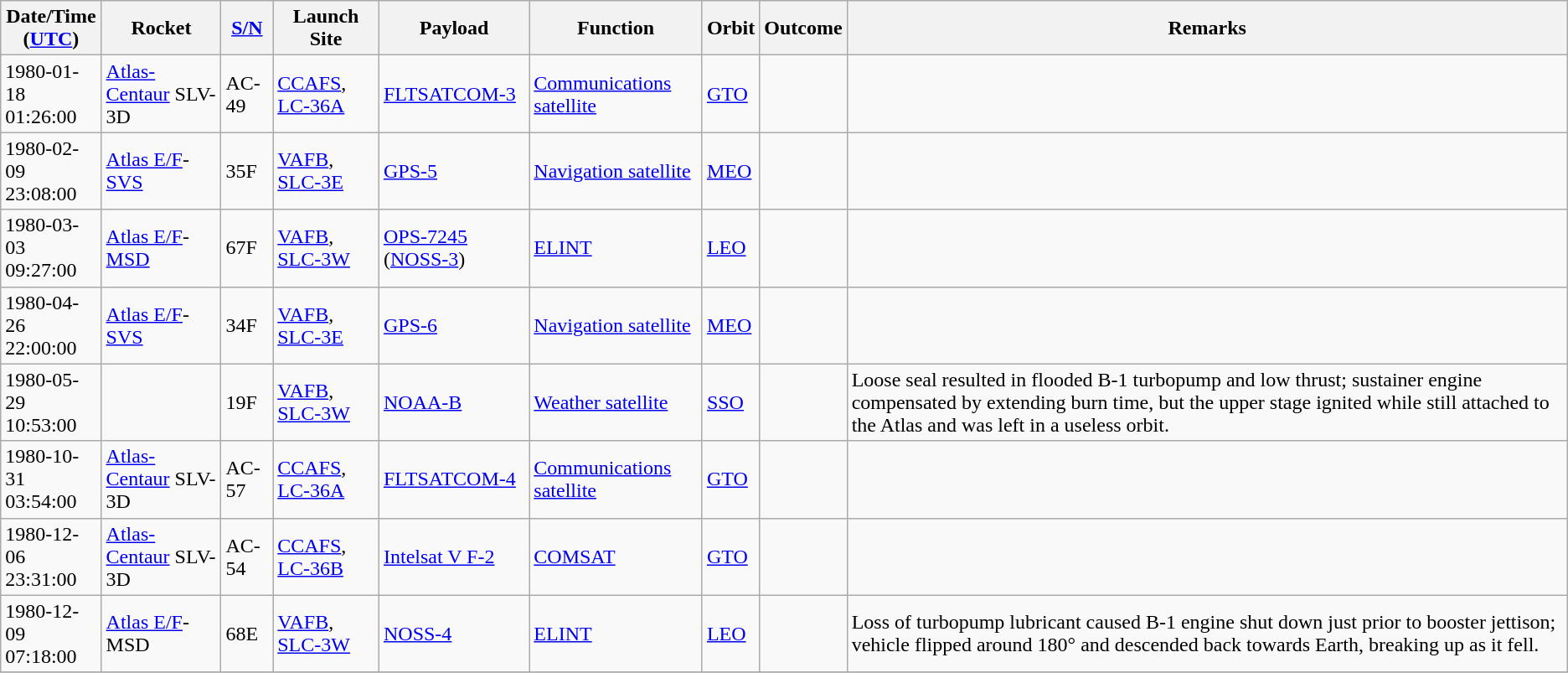<table class="wikitable" style="margin: 1em 1em 1em 0";>
<tr>
<th>Date/Time<br>(<a href='#'>UTC</a>)</th>
<th>Rocket</th>
<th><a href='#'>S/N</a></th>
<th>Launch Site</th>
<th>Payload</th>
<th>Function</th>
<th>Orbit</th>
<th>Outcome</th>
<th>Remarks</th>
</tr>
<tr>
<td>1980-01-18<br>01:26:00</td>
<td><a href='#'>Atlas-Centaur</a> SLV-3D</td>
<td>AC-49</td>
<td><a href='#'>CCAFS</a>, <a href='#'>LC-36A</a></td>
<td><a href='#'>FLTSATCOM-3</a></td>
<td><a href='#'>Communications satellite</a></td>
<td><a href='#'>GTO</a></td>
<td></td>
<td></td>
</tr>
<tr>
<td>1980-02-09<br>23:08:00</td>
<td><a href='#'>Atlas E/F</a>-<a href='#'>SVS</a></td>
<td>35F</td>
<td><a href='#'>VAFB</a>, <a href='#'>SLC-3E</a></td>
<td><a href='#'>GPS-5</a></td>
<td><a href='#'>Navigation satellite</a></td>
<td><a href='#'>MEO</a></td>
<td></td>
<td></td>
</tr>
<tr>
<td>1980-03-03<br>09:27:00</td>
<td><a href='#'>Atlas E/F</a>-<a href='#'>MSD</a></td>
<td>67F</td>
<td><a href='#'>VAFB</a>, <a href='#'>SLC-3W</a></td>
<td><a href='#'>OPS-7245</a> (<a href='#'>NOSS-3</a>)</td>
<td><a href='#'>ELINT</a></td>
<td><a href='#'>LEO</a></td>
<td></td>
<td></td>
</tr>
<tr>
<td>1980-04-26<br>22:00:00</td>
<td><a href='#'>Atlas E/F</a>-<a href='#'>SVS</a></td>
<td>34F</td>
<td><a href='#'>VAFB</a>, <a href='#'>SLC-3E</a></td>
<td><a href='#'>GPS-6</a></td>
<td><a href='#'>Navigation satellite</a></td>
<td><a href='#'>MEO</a></td>
<td></td>
<td></td>
</tr>
<tr>
<td>1980-05-29<br>10:53:00</td>
<td></td>
<td>19F</td>
<td><a href='#'>VAFB</a>, <a href='#'>SLC-3W</a></td>
<td><a href='#'>NOAA-B</a></td>
<td><a href='#'>Weather satellite</a></td>
<td><a href='#'>SSO</a></td>
<td></td>
<td>Loose seal resulted in flooded B-1 turbopump and low thrust; sustainer engine compensated by extending burn time, but the upper stage ignited while still attached to the Atlas and was left in a useless orbit.</td>
</tr>
<tr>
<td>1980-10-31<br>03:54:00</td>
<td><a href='#'>Atlas-Centaur</a> SLV-3D</td>
<td>AC-57</td>
<td><a href='#'>CCAFS</a>, <a href='#'>LC-36A</a></td>
<td><a href='#'>FLTSATCOM-4</a></td>
<td><a href='#'>Communications satellite</a></td>
<td><a href='#'>GTO</a></td>
<td></td>
<td></td>
</tr>
<tr>
<td>1980-12-06<br>23:31:00</td>
<td><a href='#'>Atlas-Centaur</a> SLV-3D</td>
<td>AC-54</td>
<td><a href='#'>CCAFS</a>, <a href='#'>LC-36B</a></td>
<td><a href='#'>Intelsat V F-2</a></td>
<td><a href='#'>COMSAT</a></td>
<td><a href='#'>GTO</a></td>
<td></td>
<td></td>
</tr>
<tr>
<td>1980-12-09<br>07:18:00</td>
<td><a href='#'>Atlas E/F</a>-MSD</td>
<td>68E</td>
<td><a href='#'>VAFB</a>, <a href='#'>SLC-3W</a></td>
<td><a href='#'>NOSS-4</a></td>
<td><a href='#'>ELINT</a></td>
<td><a href='#'>LEO</a></td>
<td></td>
<td>Loss of turbopump lubricant caused B-1 engine shut down just prior to booster jettison; vehicle flipped around 180° and descended back towards Earth, breaking up as it fell.</td>
</tr>
<tr>
</tr>
</table>
